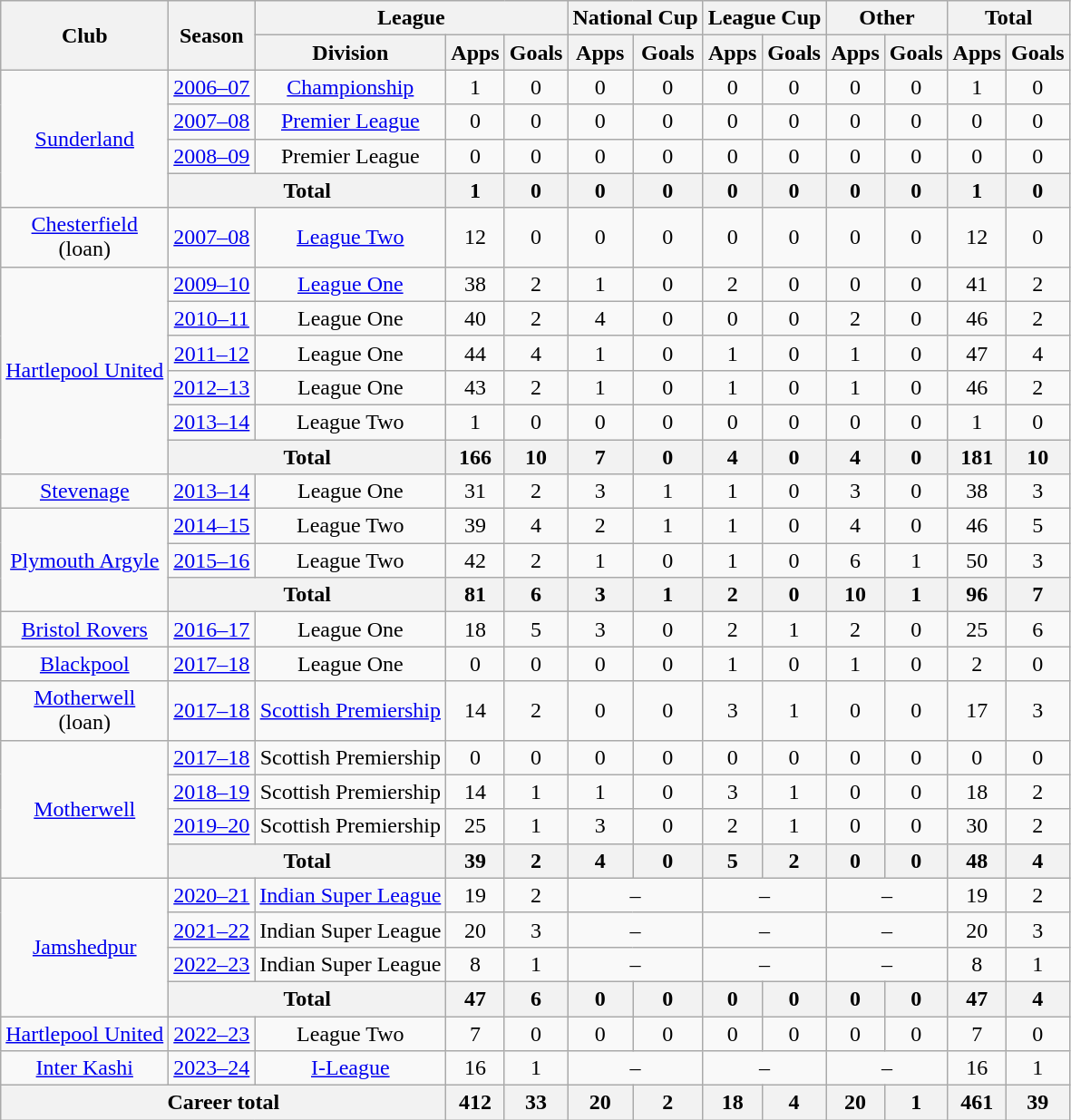<table class="wikitable" style="text-align:center">
<tr>
<th rowspan="2">Club</th>
<th rowspan="2">Season</th>
<th colspan="3">League</th>
<th colspan="2">National Cup</th>
<th colspan="2">League Cup</th>
<th colspan="2">Other</th>
<th colspan="2">Total</th>
</tr>
<tr>
<th>Division</th>
<th>Apps</th>
<th>Goals</th>
<th>Apps</th>
<th>Goals</th>
<th>Apps</th>
<th>Goals</th>
<th>Apps</th>
<th>Goals</th>
<th>Apps</th>
<th>Goals</th>
</tr>
<tr>
<td rowspan="4"><a href='#'>Sunderland</a></td>
<td><a href='#'>2006–07</a></td>
<td><a href='#'>Championship</a></td>
<td>1</td>
<td>0</td>
<td>0</td>
<td>0</td>
<td>0</td>
<td>0</td>
<td>0</td>
<td>0</td>
<td>1</td>
<td>0</td>
</tr>
<tr>
<td><a href='#'>2007–08</a></td>
<td><a href='#'>Premier League</a></td>
<td>0</td>
<td>0</td>
<td>0</td>
<td>0</td>
<td>0</td>
<td>0</td>
<td>0</td>
<td>0</td>
<td>0</td>
<td>0</td>
</tr>
<tr>
<td><a href='#'>2008–09</a></td>
<td>Premier League</td>
<td>0</td>
<td>0</td>
<td>0</td>
<td>0</td>
<td>0</td>
<td>0</td>
<td>0</td>
<td>0</td>
<td>0</td>
<td>0</td>
</tr>
<tr>
<th colspan="2">Total</th>
<th>1</th>
<th>0</th>
<th>0</th>
<th>0</th>
<th>0</th>
<th>0</th>
<th>0</th>
<th>0</th>
<th>1</th>
<th>0</th>
</tr>
<tr>
<td><a href='#'>Chesterfield</a> <br>(loan)</td>
<td><a href='#'>2007–08</a></td>
<td><a href='#'>League Two</a></td>
<td>12</td>
<td>0</td>
<td>0</td>
<td>0</td>
<td>0</td>
<td>0</td>
<td>0</td>
<td>0</td>
<td>12</td>
<td>0</td>
</tr>
<tr>
<td rowspan="6"><a href='#'>Hartlepool United</a></td>
<td><a href='#'>2009–10</a></td>
<td><a href='#'>League One</a></td>
<td>38</td>
<td>2</td>
<td>1</td>
<td>0</td>
<td>2</td>
<td>0</td>
<td>0</td>
<td>0</td>
<td>41</td>
<td>2</td>
</tr>
<tr>
<td><a href='#'>2010–11</a></td>
<td>League One</td>
<td>40</td>
<td>2</td>
<td>4</td>
<td>0</td>
<td>0</td>
<td>0</td>
<td>2</td>
<td>0</td>
<td>46</td>
<td>2</td>
</tr>
<tr>
<td><a href='#'>2011–12</a></td>
<td>League One</td>
<td>44</td>
<td>4</td>
<td>1</td>
<td>0</td>
<td>1</td>
<td>0</td>
<td>1</td>
<td>0</td>
<td>47</td>
<td>4</td>
</tr>
<tr>
<td><a href='#'>2012–13</a></td>
<td>League One</td>
<td>43</td>
<td>2</td>
<td>1</td>
<td>0</td>
<td>1</td>
<td>0</td>
<td>1</td>
<td>0</td>
<td>46</td>
<td>2</td>
</tr>
<tr>
<td><a href='#'>2013–14</a></td>
<td>League Two</td>
<td>1</td>
<td>0</td>
<td>0</td>
<td>0</td>
<td>0</td>
<td>0</td>
<td>0</td>
<td>0</td>
<td>1</td>
<td>0</td>
</tr>
<tr>
<th colspan="2">Total</th>
<th>166</th>
<th>10</th>
<th>7</th>
<th>0</th>
<th>4</th>
<th>0</th>
<th>4</th>
<th>0</th>
<th>181</th>
<th>10</th>
</tr>
<tr>
<td><a href='#'>Stevenage</a></td>
<td><a href='#'>2013–14</a></td>
<td>League One</td>
<td>31</td>
<td>2</td>
<td>3</td>
<td>1</td>
<td>1</td>
<td>0</td>
<td>3</td>
<td>0</td>
<td>38</td>
<td>3</td>
</tr>
<tr>
<td rowspan="3"><a href='#'>Plymouth Argyle</a></td>
<td><a href='#'>2014–15</a></td>
<td>League Two</td>
<td>39</td>
<td>4</td>
<td>2</td>
<td>1</td>
<td>1</td>
<td>0</td>
<td>4</td>
<td>0</td>
<td>46</td>
<td>5</td>
</tr>
<tr>
<td><a href='#'>2015–16</a></td>
<td>League Two</td>
<td>42</td>
<td>2</td>
<td>1</td>
<td>0</td>
<td>1</td>
<td>0</td>
<td>6</td>
<td>1</td>
<td>50</td>
<td>3</td>
</tr>
<tr>
<th colspan="2">Total</th>
<th>81</th>
<th>6</th>
<th>3</th>
<th>1</th>
<th>2</th>
<th>0</th>
<th>10</th>
<th>1</th>
<th>96</th>
<th>7</th>
</tr>
<tr>
<td><a href='#'>Bristol Rovers</a></td>
<td><a href='#'>2016–17</a></td>
<td>League One</td>
<td>18</td>
<td>5</td>
<td>3</td>
<td>0</td>
<td>2</td>
<td>1</td>
<td>2</td>
<td>0</td>
<td>25</td>
<td>6</td>
</tr>
<tr>
<td><a href='#'>Blackpool</a></td>
<td><a href='#'>2017–18</a></td>
<td>League One</td>
<td>0</td>
<td>0</td>
<td>0</td>
<td>0</td>
<td>1</td>
<td>0</td>
<td>1</td>
<td>0</td>
<td>2</td>
<td>0</td>
</tr>
<tr>
<td><a href='#'>Motherwell</a> <br>(loan)</td>
<td><a href='#'>2017–18</a></td>
<td><a href='#'>Scottish Premiership</a></td>
<td>14</td>
<td>2</td>
<td>0</td>
<td>0</td>
<td>3</td>
<td>1</td>
<td>0</td>
<td>0</td>
<td>17</td>
<td>3</td>
</tr>
<tr>
<td rowspan=4><a href='#'>Motherwell</a></td>
<td><a href='#'>2017–18</a></td>
<td>Scottish Premiership</td>
<td>0</td>
<td>0</td>
<td>0</td>
<td>0</td>
<td>0</td>
<td>0</td>
<td>0</td>
<td>0</td>
<td>0</td>
<td>0</td>
</tr>
<tr>
<td><a href='#'>2018–19</a></td>
<td>Scottish Premiership</td>
<td>14</td>
<td>1</td>
<td>1</td>
<td>0</td>
<td>3</td>
<td>1</td>
<td>0</td>
<td>0</td>
<td>18</td>
<td>2</td>
</tr>
<tr>
<td><a href='#'>2019–20</a></td>
<td>Scottish Premiership</td>
<td>25</td>
<td>1</td>
<td>3</td>
<td>0</td>
<td>2</td>
<td>1</td>
<td>0</td>
<td>0</td>
<td>30</td>
<td>2</td>
</tr>
<tr>
<th colspan=2>Total</th>
<th>39</th>
<th>2</th>
<th>4</th>
<th>0</th>
<th>5</th>
<th>2</th>
<th>0</th>
<th>0</th>
<th>48</th>
<th>4</th>
</tr>
<tr>
<td rowspan="4"><a href='#'>Jamshedpur</a></td>
<td><a href='#'>2020–21</a></td>
<td><a href='#'>Indian Super League</a></td>
<td>19</td>
<td>2</td>
<td colspan="2">–</td>
<td colspan="2">–</td>
<td colspan="2">–</td>
<td>19</td>
<td>2</td>
</tr>
<tr>
<td><a href='#'>2021–22</a></td>
<td>Indian Super League</td>
<td>20</td>
<td>3</td>
<td colspan="2">–</td>
<td colspan="2">–</td>
<td colspan="2">–</td>
<td>20</td>
<td>3</td>
</tr>
<tr>
<td><a href='#'>2022–23</a></td>
<td>Indian Super League</td>
<td>8</td>
<td>1</td>
<td colspan="2">–</td>
<td colspan="2">–</td>
<td colspan="2">–</td>
<td>8</td>
<td>1</td>
</tr>
<tr>
<th colspan="2">Total</th>
<th>47</th>
<th>6</th>
<th>0</th>
<th>0</th>
<th>0</th>
<th>0</th>
<th>0</th>
<th>0</th>
<th>47</th>
<th>4</th>
</tr>
<tr>
<td><a href='#'>Hartlepool United</a></td>
<td><a href='#'>2022–23</a></td>
<td>League Two</td>
<td>7</td>
<td>0</td>
<td>0</td>
<td>0</td>
<td>0</td>
<td>0</td>
<td>0</td>
<td>0</td>
<td>7</td>
<td>0</td>
</tr>
<tr>
<td><a href='#'>Inter Kashi</a></td>
<td><a href='#'>2023–24</a></td>
<td><a href='#'>I-League</a></td>
<td>16</td>
<td>1</td>
<td colspan="2">–</td>
<td colspan="2">–</td>
<td colspan="2">–</td>
<td>16</td>
<td>1</td>
</tr>
<tr>
<th colspan="3">Career total</th>
<th>412</th>
<th>33</th>
<th>20</th>
<th>2</th>
<th>18</th>
<th>4</th>
<th>20</th>
<th>1</th>
<th>461</th>
<th>39</th>
</tr>
</table>
